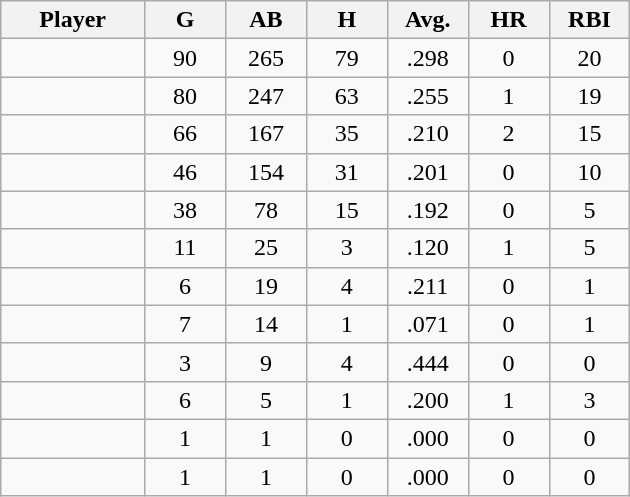<table class="wikitable sortable">
<tr>
<th bgcolor="#DDDDFF" width="16%">Player</th>
<th bgcolor="#DDDDFF" width="9%">G</th>
<th bgcolor="#DDDDFF" width="9%">AB</th>
<th bgcolor="#DDDDFF" width="9%">H</th>
<th bgcolor="#DDDDFF" width="9%">Avg.</th>
<th bgcolor="#DDDDFF" width="9%">HR</th>
<th bgcolor="#DDDDFF" width="9%">RBI</th>
</tr>
<tr align="center">
<td></td>
<td>90</td>
<td>265</td>
<td>79</td>
<td>.298</td>
<td>0</td>
<td>20</td>
</tr>
<tr align="center">
<td></td>
<td>80</td>
<td>247</td>
<td>63</td>
<td>.255</td>
<td>1</td>
<td>19</td>
</tr>
<tr align="center">
<td></td>
<td>66</td>
<td>167</td>
<td>35</td>
<td>.210</td>
<td>2</td>
<td>15</td>
</tr>
<tr align="center">
<td></td>
<td>46</td>
<td>154</td>
<td>31</td>
<td>.201</td>
<td>0</td>
<td>10</td>
</tr>
<tr align="center">
<td></td>
<td>38</td>
<td>78</td>
<td>15</td>
<td>.192</td>
<td>0</td>
<td>5</td>
</tr>
<tr align="center">
<td></td>
<td>11</td>
<td>25</td>
<td>3</td>
<td>.120</td>
<td>1</td>
<td>5</td>
</tr>
<tr align="center">
<td></td>
<td>6</td>
<td>19</td>
<td>4</td>
<td>.211</td>
<td>0</td>
<td>1</td>
</tr>
<tr align="center">
<td></td>
<td>7</td>
<td>14</td>
<td>1</td>
<td>.071</td>
<td>0</td>
<td>1</td>
</tr>
<tr align="center">
<td></td>
<td>3</td>
<td>9</td>
<td>4</td>
<td>.444</td>
<td>0</td>
<td>0</td>
</tr>
<tr align="center">
<td></td>
<td>6</td>
<td>5</td>
<td>1</td>
<td>.200</td>
<td>1</td>
<td>3</td>
</tr>
<tr align="center">
<td></td>
<td>1</td>
<td>1</td>
<td>0</td>
<td>.000</td>
<td>0</td>
<td>0</td>
</tr>
<tr align="center">
<td></td>
<td>1</td>
<td>1</td>
<td>0</td>
<td>.000</td>
<td>0</td>
<td>0</td>
</tr>
</table>
